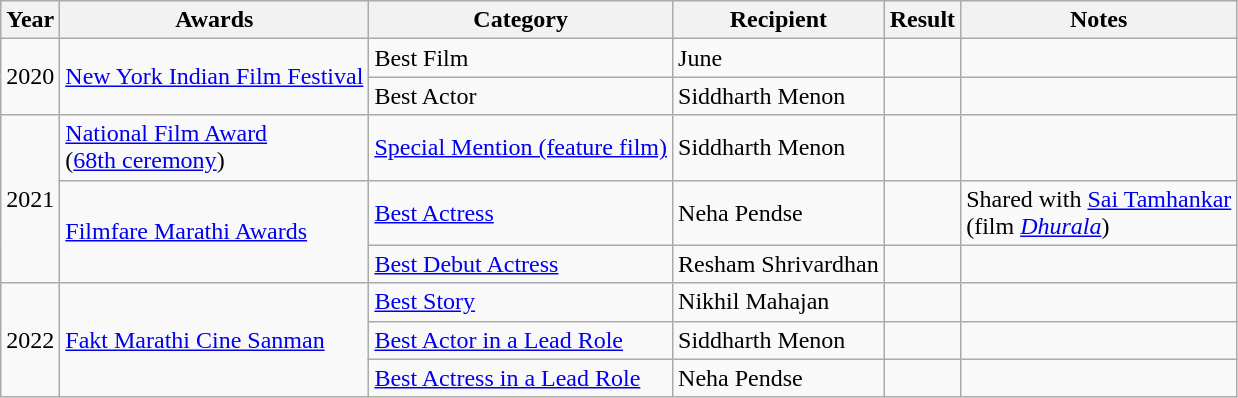<table class="wikitable sortable">
<tr>
<th>Year</th>
<th>Awards</th>
<th>Category</th>
<th>Recipient</th>
<th>Result</th>
<th>Notes</th>
</tr>
<tr>
<td rowspan=2>2020</td>
<td rowspan=2><a href='#'>New York Indian Film Festival</a></td>
<td>Best Film</td>
<td>June</td>
<td></td>
<td></td>
</tr>
<tr>
<td>Best Actor</td>
<td>Siddharth Menon</td>
<td></td>
<td></td>
</tr>
<tr>
<td rowspan=3>2021</td>
<td><a href='#'>National Film Award</a> <br> (<a href='#'>68th ceremony</a>)</td>
<td><a href='#'>Special Mention (feature film)</a></td>
<td>Siddharth Menon</td>
<td></td>
<td></td>
</tr>
<tr>
<td rowspan=2><a href='#'>Filmfare Marathi Awards</a></td>
<td><a href='#'>Best Actress</a></td>
<td>Neha Pendse</td>
<td></td>
<td>Shared with <a href='#'>Sai Tamhankar</a> <br>(film <em><a href='#'>Dhurala</a></em>)</td>
</tr>
<tr>
<td><a href='#'>Best Debut Actress</a></td>
<td>Resham Shrivardhan</td>
<td></td>
<td></td>
</tr>
<tr>
<td rowspan="3">2022</td>
<td rowspan="3"><a href='#'>Fakt Marathi Cine Sanman</a></td>
<td><a href='#'>Best Story</a></td>
<td>Nikhil Mahajan</td>
<td></td>
<td></td>
</tr>
<tr>
<td><a href='#'>Best Actor in a Lead Role</a></td>
<td>Siddharth Menon</td>
<td></td>
<td></td>
</tr>
<tr>
<td><a href='#'>Best Actress in a Lead Role</a></td>
<td>Neha Pendse</td>
<td></td>
<td></td>
</tr>
</table>
